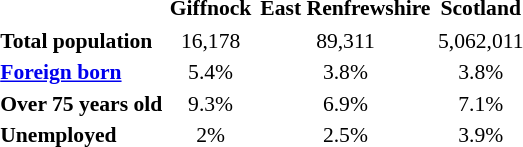<table class="toccolours" style="float: right; margin:0 0 0.5em 1em; font-size: 90%; text-align:center;">
<tr>
<th></th>
<th style="padding:2px;">Giffnock</th>
<th style="padding:2px;">East Renfrewshire</th>
<th style="padding:2px;">Scotland</th>
</tr>
<tr>
<th style="text-align:left;">Total population</th>
<td>16,178</td>
<td>89,311</td>
<td>5,062,011</td>
</tr>
<tr>
<th style="text-align:left;"><a href='#'>Foreign born</a></th>
<td>5.4%</td>
<td>3.8%</td>
<td>3.8%</td>
</tr>
<tr>
<th style="text-align:left;">Over 75 years old</th>
<td>9.3%</td>
<td>6.9%</td>
<td>7.1%</td>
</tr>
<tr>
<th style="text-align:left;">Unemployed</th>
<td>2%</td>
<td>2.5%</td>
<td>3.9%</td>
</tr>
</table>
